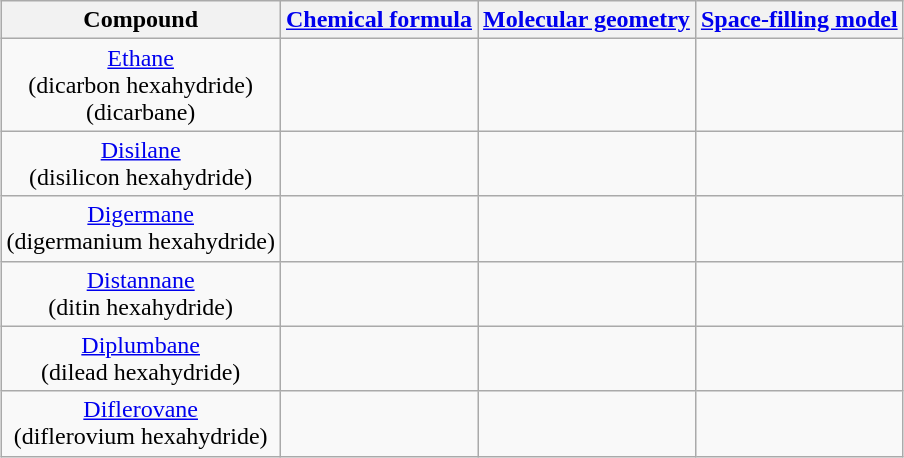<table class="wikitable" style="margin: 1em auto 1em auto; text-align: center">
<tr>
<th>Compound</th>
<th><a href='#'>Chemical formula</a></th>
<th><a href='#'>Molecular geometry</a></th>
<th><a href='#'>Space-filling model</a></th>
</tr>
<tr>
<td><a href='#'>Ethane</a><br>(dicarbon hexahydride)<br>(dicarbane)</td>
<td></td>
<td></td>
<td></td>
</tr>
<tr>
<td><a href='#'>Disilane</a><br>(disilicon hexahydride)</td>
<td></td>
<td></td>
<td></td>
</tr>
<tr>
<td><a href='#'>Digermane</a><br>(digermanium hexahydride)</td>
<td></td>
<td></td>
<td></td>
</tr>
<tr>
<td><a href='#'>Distannane</a><br>(ditin hexahydride)</td>
<td></td>
<td></td>
<td></td>
</tr>
<tr>
<td><a href='#'>Diplumbane</a><br>(dilead hexahydride)</td>
<td></td>
<td></td>
<td></td>
</tr>
<tr>
<td><a href='#'>Diflerovane</a><br>(diflerovium hexahydride)</td>
<td></td>
<td></td>
<td></td>
</tr>
</table>
